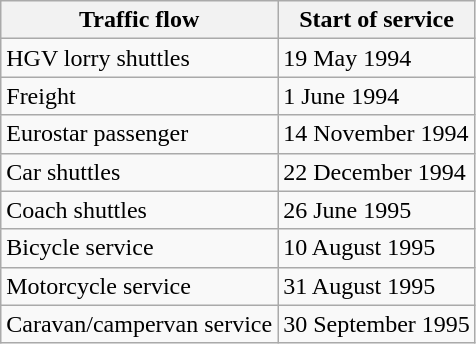<table class="wikitable sortable">
<tr>
<th>Traffic flow</th>
<th data-sort-type=date>Start of service</th>
</tr>
<tr>
<td>HGV lorry shuttles</td>
<td>19 May 1994</td>
</tr>
<tr>
<td>Freight</td>
<td>1 June 1994</td>
</tr>
<tr>
<td>Eurostar passenger</td>
<td>14 November 1994</td>
</tr>
<tr>
<td>Car shuttles</td>
<td>22 December 1994</td>
</tr>
<tr>
<td>Coach shuttles</td>
<td>26 June 1995</td>
</tr>
<tr>
<td>Bicycle service</td>
<td>10 August 1995</td>
</tr>
<tr>
<td>Motorcycle service</td>
<td>31 August 1995</td>
</tr>
<tr>
<td>Caravan/campervan service</td>
<td>30 September 1995</td>
</tr>
</table>
